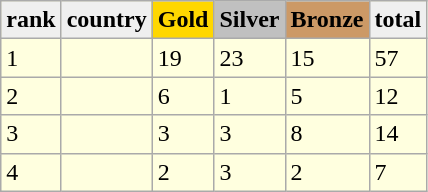<table class="wikitable" style="background-color:#ffffdf">
<tr align="left" bgcolor="#efefef">
<td><strong>rank</strong></td>
<td><strong>country</strong></td>
<td bgcolor=gold><strong>Gold</strong></td>
<td bgcolor=silver><strong>Silver</strong></td>
<td bgcolor=cc9966><strong>Bronze</strong></td>
<td><strong>total</strong></td>
</tr>
<tr>
<td>1</td>
<td></td>
<td>19</td>
<td>23</td>
<td>15</td>
<td>57</td>
</tr>
<tr>
<td>2</td>
<td></td>
<td>6</td>
<td>1</td>
<td>5</td>
<td>12</td>
</tr>
<tr>
<td>3</td>
<td></td>
<td>3</td>
<td>3</td>
<td>8</td>
<td>14</td>
</tr>
<tr>
<td>4</td>
<td></td>
<td>2</td>
<td>3</td>
<td>2</td>
<td>7</td>
</tr>
</table>
